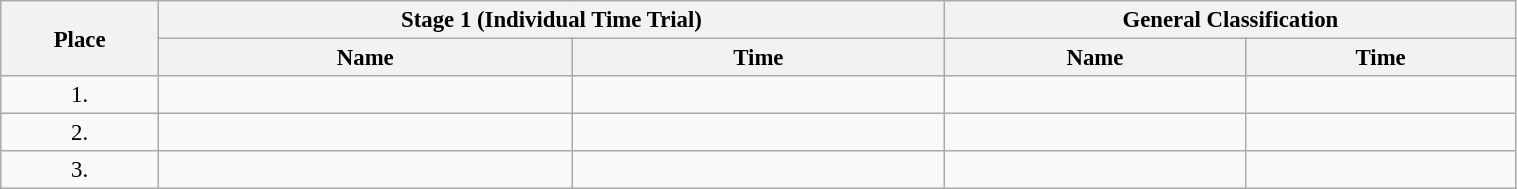<table class=wikitable style="font-size:95%" width="80%">
<tr>
<th rowspan="2">Place</th>
<th colspan="2">Stage 1 (Individual Time Trial)</th>
<th colspan="2">General Classification</th>
</tr>
<tr>
<th>Name</th>
<th>Time</th>
<th>Name</th>
<th>Time</th>
</tr>
<tr>
<td align="center">1.</td>
<td></td>
<td></td>
<td></td>
<td></td>
</tr>
<tr>
<td align="center">2.</td>
<td></td>
<td></td>
<td></td>
<td></td>
</tr>
<tr>
<td align="center">3.</td>
<td></td>
<td></td>
<td></td>
<td></td>
</tr>
</table>
